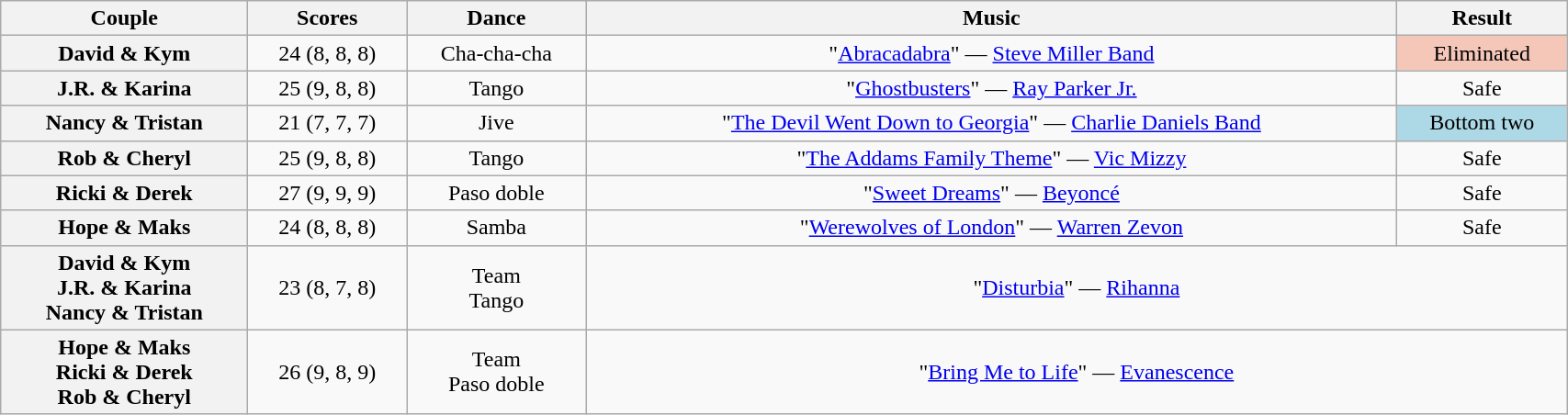<table class="wikitable sortable" style="text-align:center; width:90%">
<tr>
<th scope="col">Couple</th>
<th scope="col">Scores</th>
<th scope="col">Dance</th>
<th scope="col" class="unsortable">Music</th>
<th scope="col" class="unsortable">Result</th>
</tr>
<tr>
<th scope="row">David & Kym</th>
<td>24 (8, 8, 8)</td>
<td>Cha-cha-cha</td>
<td>"<a href='#'>Abracadabra</a>" — <a href='#'>Steve Miller Band</a></td>
<td bgcolor=f4c7b8>Eliminated</td>
</tr>
<tr>
<th scope="row">J.R. & Karina</th>
<td>25 (9, 8, 8)</td>
<td>Tango</td>
<td>"<a href='#'>Ghostbusters</a>" — <a href='#'>Ray Parker Jr.</a></td>
<td>Safe</td>
</tr>
<tr>
<th scope="row">Nancy & Tristan</th>
<td>21 (7, 7, 7)</td>
<td>Jive</td>
<td>"<a href='#'>The Devil Went Down to Georgia</a>" — <a href='#'>Charlie Daniels Band</a></td>
<td bgcolor=lightblue>Bottom two</td>
</tr>
<tr>
<th scope="row">Rob & Cheryl</th>
<td>25 (9, 8, 8)</td>
<td>Tango</td>
<td>"<a href='#'>The Addams Family Theme</a>" — <a href='#'>Vic Mizzy</a></td>
<td>Safe</td>
</tr>
<tr>
<th scope="row">Ricki & Derek</th>
<td>27 (9, 9, 9)</td>
<td>Paso doble</td>
<td>"<a href='#'>Sweet Dreams</a>" — <a href='#'>Beyoncé</a></td>
<td>Safe</td>
</tr>
<tr>
<th scope="row">Hope & Maks</th>
<td>24 (8, 8, 8)</td>
<td>Samba</td>
<td>"<a href='#'>Werewolves of London</a>" — <a href='#'>Warren Zevon</a></td>
<td>Safe</td>
</tr>
<tr>
<th scope="row">David & Kym<br>J.R. & Karina<br>Nancy & Tristan</th>
<td>23 (8, 7, 8)</td>
<td>Team<br>Tango</td>
<td colspan=2>"<a href='#'>Disturbia</a>" — <a href='#'>Rihanna</a></td>
</tr>
<tr>
<th scope="row">Hope & Maks<br>Ricki & Derek<br>Rob & Cheryl</th>
<td>26 (9, 8, 9)</td>
<td>Team<br>Paso doble</td>
<td colspan=2>"<a href='#'>Bring Me to Life</a>" — <a href='#'>Evanescence</a></td>
</tr>
</table>
